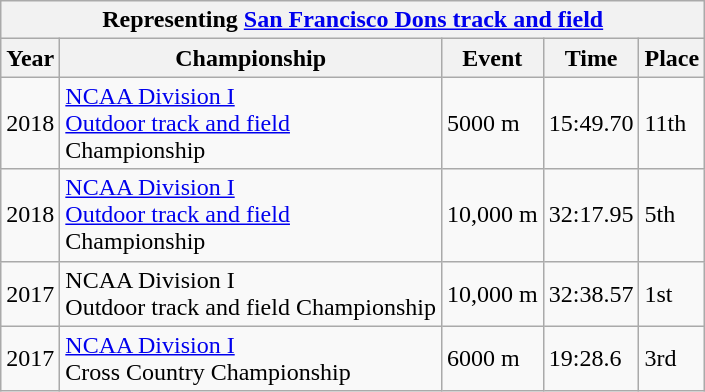<table class="wikitable sortable">
<tr>
<th colspan="7">Representing <a href='#'>San Francisco Dons track and field</a></th>
</tr>
<tr>
<th>Year</th>
<th>Championship</th>
<th>Event</th>
<th>Time</th>
<th>Place</th>
</tr>
<tr>
<td>2018</td>
<td><a href='#'>NCAA Division I</a><br><a href='#'>Outdoor track and field</a><br>Championship</td>
<td>5000 m</td>
<td>15:49.70</td>
<td>11th</td>
</tr>
<tr>
<td>2018</td>
<td><a href='#'>NCAA Division I</a><br><a href='#'>Outdoor track and field</a><br>Championship</td>
<td>10,000 m</td>
<td>32:17.95</td>
<td>5th</td>
</tr>
<tr>
<td>2017</td>
<td>NCAA Division I<br>Outdoor track and field Championship</td>
<td>10,000 m</td>
<td>32:38.57</td>
<td>1st</td>
</tr>
<tr>
<td>2017</td>
<td><a href='#'>NCAA Division I</a><br>Cross Country Championship</td>
<td>6000 m</td>
<td>19:28.6</td>
<td>3rd</td>
</tr>
</table>
